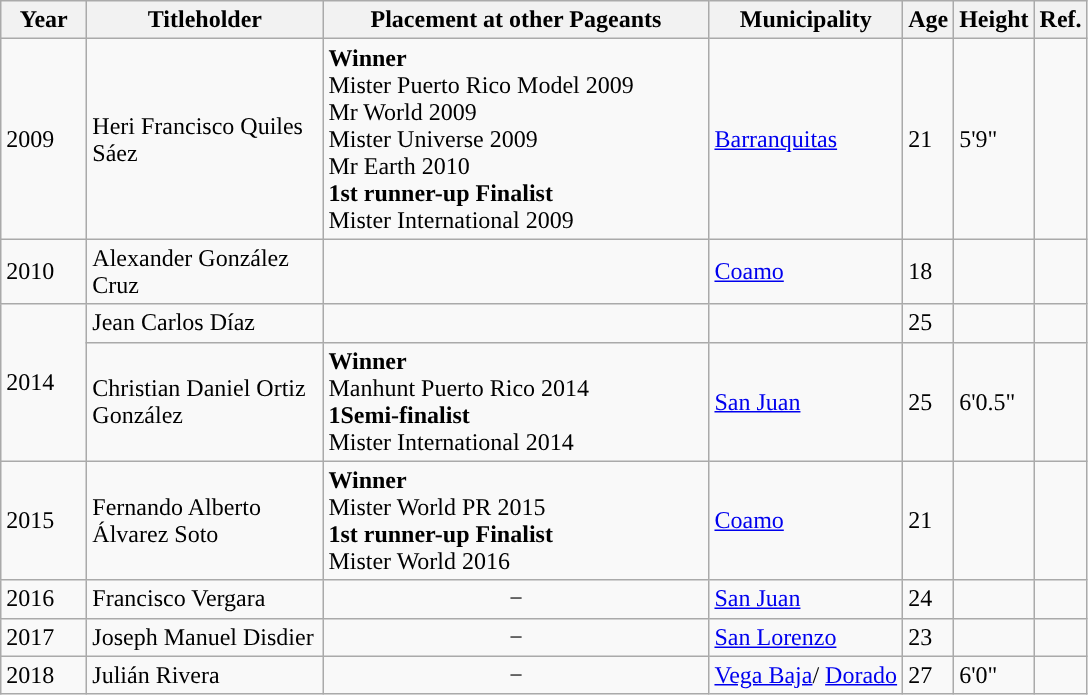<table class="wikitable">
<tr>
<th width="50">Year</th>
<th width="150">Titleholder</th>
<th width="250">Placement at other Pageants</th>
<th>Municipality</th>
<th>Age</th>
<th>Height</th>
<th>Ref.</th>
</tr>
<tr>
<td>2009</td>
<td>Heri Francisco Quiles Sáez</td>
<td><div><strong>Winner</strong><br>Mister Puerto Rico Model 2009<br>Mr World 2009<br>Mister Universe 2009<br>Mr Earth 2010<br><strong>1st runner-up Finalist</strong><br>Mister International 2009</div></td>
<td><a href='#'>Barranquitas</a></td>
<td>21</td>
<td>5'9"</td>
<td></td>
</tr>
<tr>
<td>2010</td>
<td>Alexander González Cruz</td>
<td></td>
<td><a href='#'>Coamo</a></td>
<td>18</td>
<td></td>
<td></td>
</tr>
<tr>
<td rowspan="2">2014</td>
<td>Jean Carlos Díaz</td>
<td></td>
<td></td>
<td>25</td>
<td></td>
<td></td>
</tr>
<tr>
<td>Christian Daniel Ortiz González</td>
<td><div><strong>Winner</strong><br>Manhunt Puerto Rico 2014<br><strong>1Semi-finalist</strong><br>Mister International 2014
</div></td>
<td><a href='#'>San Juan</a></td>
<td>25</td>
<td>6'0.5"</td>
<td></td>
</tr>
<tr>
<td>2015</td>
<td>Fernando Alberto Álvarez Soto</td>
<td><div><strong>Winner</strong><br>Mister World PR 2015<br><strong>1st runner-up Finalist</strong><br>Mister World 2016
</div></td>
<td><a href='#'>Coamo</a></td>
<td>21</td>
<td></td>
<td></td>
</tr>
<tr>
<td>2016</td>
<td>Francisco Vergara</td>
<td style="text-align:center;">−</td>
<td><a href='#'>San Juan</a></td>
<td>24</td>
<td></td>
<td></td>
</tr>
<tr>
<td>2017</td>
<td>Joseph Manuel Disdier</td>
<td style="text-align:center;">−</td>
<td><a href='#'>San Lorenzo</a></td>
<td>23</td>
<td></td>
<td></td>
</tr>
<tr>
<td>2018</td>
<td>Julián Rivera</td>
<td style="text-align:center;">−</td>
<td><a href='#'>Vega Baja</a>/ <a href='#'>Dorado</a></td>
<td>27</td>
<td>6'0"</td>
<td></td>
</tr>
</table>
